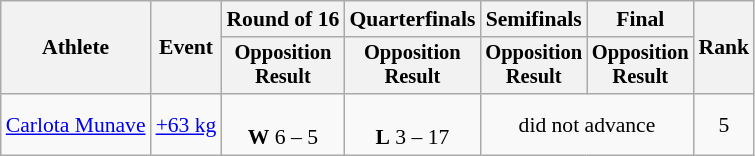<table class="wikitable" style="font-size:90%;">
<tr>
<th rowspan=2>Athlete</th>
<th rowspan=2>Event</th>
<th>Round of 16</th>
<th>Quarterfinals</th>
<th>Semifinals</th>
<th>Final</th>
<th rowspan=2>Rank</th>
</tr>
<tr style="font-size:95%">
<th>Opposition<br>Result</th>
<th>Opposition<br>Result</th>
<th>Opposition<br>Result</th>
<th>Opposition<br>Result</th>
</tr>
<tr align=center>
<td align=left><a href='#'>Carlota Munave</a></td>
<td align=left><a href='#'>+63 kg</a></td>
<td><br><strong>W</strong> 6 – 5</td>
<td><br><strong>L</strong> 3 – 17</td>
<td colspan=2>did not advance</td>
<td>5</td>
</tr>
</table>
